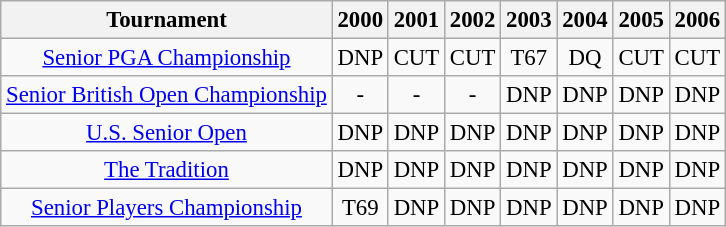<table class="wikitable" style="font-size:95%;text-align:center;">
<tr>
<th>Tournament</th>
<th>2000</th>
<th>2001</th>
<th>2002</th>
<th>2003</th>
<th>2004</th>
<th>2005</th>
<th>2006</th>
</tr>
<tr>
<td><a href='#'>Senior PGA Championship</a></td>
<td align="center">DNP</td>
<td align="center">CUT</td>
<td align="center">CUT</td>
<td align="center">T67</td>
<td align="center">DQ</td>
<td align="center">CUT</td>
<td align="center">CUT</td>
</tr>
<tr>
<td><a href='#'>Senior British Open Championship</a></td>
<td align="center">-</td>
<td align="center">-</td>
<td align="center">-</td>
<td align="center">DNP</td>
<td align="center">DNP</td>
<td align="center">DNP</td>
<td align="center">DNP</td>
</tr>
<tr>
<td><a href='#'>U.S. Senior Open</a></td>
<td align="center">DNP</td>
<td align="center">DNP</td>
<td align="center">DNP</td>
<td align="center">DNP</td>
<td align="center">DNP</td>
<td align="center">DNP</td>
<td align="center">DNP</td>
</tr>
<tr>
<td><a href='#'>The Tradition</a></td>
<td align="center">DNP</td>
<td align="center">DNP</td>
<td align="center">DNP</td>
<td align="center">DNP</td>
<td align="center">DNP</td>
<td align="center">DNP</td>
<td align="center">DNP</td>
</tr>
<tr>
<td><a href='#'>Senior Players Championship</a></td>
<td align="center">T69</td>
<td align="center">DNP</td>
<td align="center">DNP</td>
<td align="center">DNP</td>
<td align="center">DNP</td>
<td align="center">DNP</td>
<td align="center">DNP</td>
</tr>
</table>
